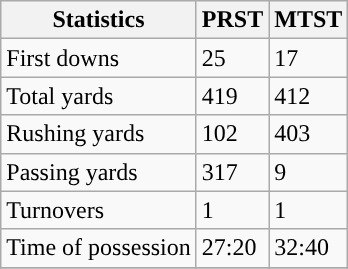<table class="wikitable" style="float: left;">
<tr>
<th>Statistics</th>
<th>PRST</th>
<th>MTST</th>
</tr>
<tr>
<td>First downs</td>
<td>25</td>
<td>17</td>
</tr>
<tr>
<td>Total yards</td>
<td>419</td>
<td>412</td>
</tr>
<tr>
<td>Rushing yards</td>
<td>102</td>
<td>403</td>
</tr>
<tr>
<td>Passing yards</td>
<td>317</td>
<td>9</td>
</tr>
<tr>
<td>Turnovers</td>
<td>1</td>
<td>1</td>
</tr>
<tr>
<td>Time of possession</td>
<td>27:20</td>
<td>32:40</td>
</tr>
<tr>
</tr>
</table>
